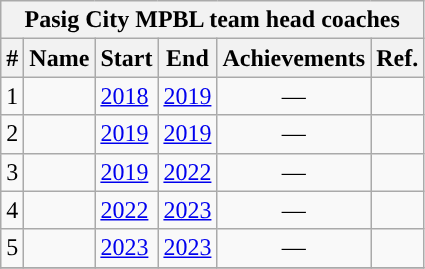<table class="wikitable sortable">
<tr>
<th colspan="6">Pasig City MPBL team head coaches</th>
</tr>
<tr>
<th>#</th>
<th>Name</th>
<th>Start</th>
<th>End</th>
<th>Achievements</th>
<th>Ref.</th>
</tr>
<tr>
<td align=center>1</td>
<td></td>
<td><a href='#'>2018</a></td>
<td><a href='#'>2019</a></td>
<td align=center>—</td>
<td></td>
</tr>
<tr>
<td align=center>2</td>
<td></td>
<td><a href='#'>2019</a></td>
<td><a href='#'>2019</a></td>
<td align=center>—</td>
<td></td>
</tr>
<tr>
<td align=center>3</td>
<td></td>
<td><a href='#'>2019</a></td>
<td><a href='#'>2022</a></td>
<td align=center>—</td>
<td></td>
</tr>
<tr>
<td align=center>4</td>
<td></td>
<td><a href='#'>2022</a></td>
<td><a href='#'>2023</a></td>
<td align=center>—</td>
<td></td>
</tr>
<tr>
<td align=center>5</td>
<td></td>
<td><a href='#'>2023</a></td>
<td><a href='#'>2023</a></td>
<td align=center>—</td>
<td></td>
</tr>
<tr>
</tr>
</table>
